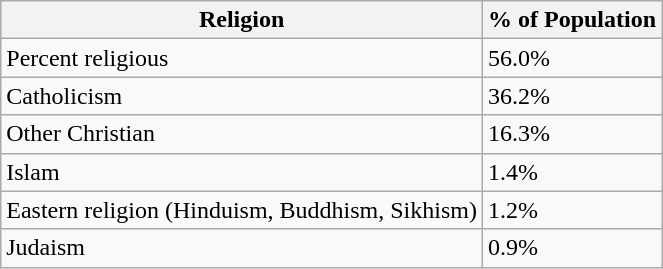<table class="wikitable floatright">
<tr>
<th>Religion</th>
<th>% of Population</th>
</tr>
<tr>
<td>Percent religious</td>
<td>56.0%</td>
</tr>
<tr>
<td>Catholicism</td>
<td>36.2%</td>
</tr>
<tr>
<td>Other Christian</td>
<td>16.3%</td>
</tr>
<tr>
<td>Islam</td>
<td>1.4%</td>
</tr>
<tr>
<td>Eastern religion (Hinduism, Buddhism, Sikhism)</td>
<td>1.2%</td>
</tr>
<tr>
<td>Judaism</td>
<td>0.9%</td>
</tr>
</table>
